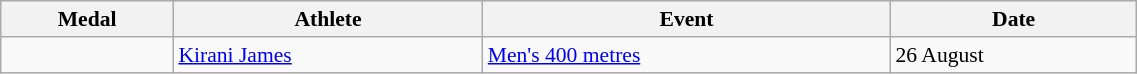<table class="wikitable" style="font-size:90%" width=60%>
<tr>
<th>Medal</th>
<th>Athlete</th>
<th>Event</th>
<th>Date</th>
</tr>
<tr>
<td></td>
<td><a href='#'>Kirani James</a></td>
<td><a href='#'>Men's 400 metres</a></td>
<td>26 August</td>
</tr>
</table>
